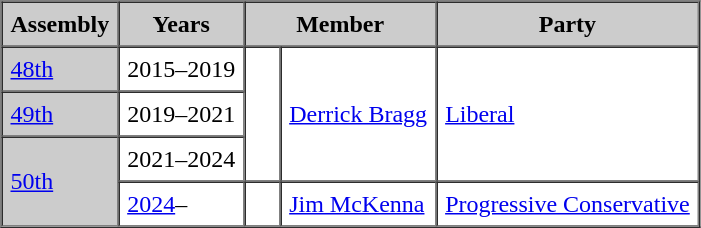<table border=1 cellpadding=5 cellspacing=0>
<tr bgcolor="CCCCCC">
<th>Assembly</th>
<th>Years</th>
<th colspan="2">Member</th>
<th>Party</th>
</tr>
<tr>
<td bgcolor="CCCCCC"><a href='#'>48th</a></td>
<td>2015–2019</td>
<td rowspan="3" >   </td>
<td rowspan="3"><a href='#'>Derrick Bragg</a></td>
<td rowspan="3"><a href='#'>Liberal</a></td>
</tr>
<tr>
<td bgcolor="CCCCCC"><a href='#'>49th</a></td>
<td>2019–2021</td>
</tr>
<tr>
<td rowspan="2" bgcolor="CCCCCC"><a href='#'>50th</a></td>
<td>2021–2024</td>
</tr>
<tr>
<td><a href='#'>2024</a>–</td>
<td rowspan="3" >   </td>
<td rowspan="3"><a href='#'>Jim McKenna</a></td>
<td rowspan="3"><a href='#'>Progressive Conservative</a></td>
</tr>
</table>
